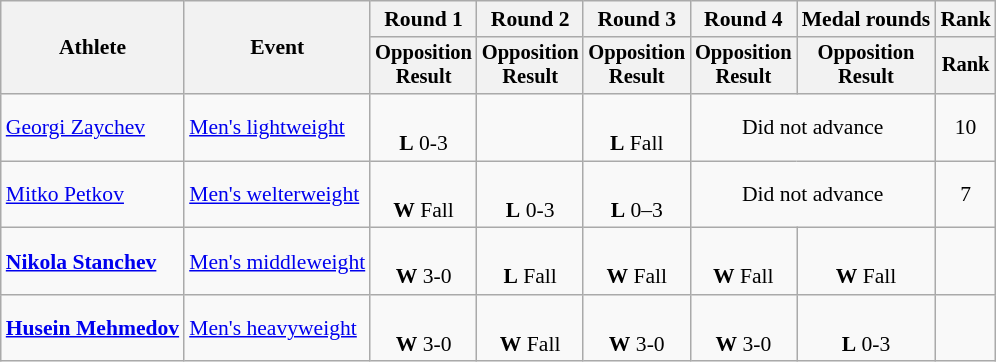<table class="wikitable" style="font-size:90%">
<tr>
<th rowspan="2">Athlete</th>
<th rowspan="2">Event</th>
<th>Round 1</th>
<th>Round 2</th>
<th>Round 3</th>
<th>Round 4</th>
<th>Medal rounds</th>
<th>Rank</th>
</tr>
<tr style="font-size: 95%">
<th>Opposition<br>Result</th>
<th>Opposition<br>Result</th>
<th>Opposition<br>Result</th>
<th>Opposition<br>Result</th>
<th>Opposition<br>Result</th>
<th>Rank</th>
</tr>
<tr align=center>
<td align=left><a href='#'>Georgi Zaychev</a></td>
<td align=left><a href='#'>Men's lightweight</a></td>
<td> <br><strong>L</strong> 0-3 <sup></sup></td>
<td></td>
<td><br><strong>L</strong> Fall <sup></sup></td>
<td colspan=2>Did not advance</td>
<td>10</td>
</tr>
<tr align=center>
<td align=left><a href='#'>Mitko Petkov</a></td>
<td align=left><a href='#'>Men's welterweight</a></td>
<td> <br><strong>W</strong> Fall <sup></sup></td>
<td> <br><strong>L</strong> 0-3 <sup></sup></td>
<td> <br><strong>L</strong> 0–3 <sup></sup></td>
<td colspan=2>Did not advance</td>
<td>7</td>
</tr>
<tr align=center>
<td align=left><strong><a href='#'>Nikola Stanchev</a></strong></td>
<td align=left><a href='#'>Men's middleweight</a></td>
<td><br><strong>W</strong> 3-0 <sup></sup></td>
<td><br><strong>L</strong> Fall <sup></sup></td>
<td> <br><strong>W</strong> Fall <sup></sup></td>
<td> <br><strong>W</strong> Fall <sup></sup></td>
<td><br><strong>W</strong> Fall <sup></sup></td>
<td></td>
</tr>
<tr align=center>
<td align=left><strong><a href='#'>Husein Mehmedov</a></strong></td>
<td align=left><a href='#'>Men's heavyweight</a></td>
<td><br><strong>W</strong> 3-0 <sup></sup></td>
<td> <br><strong>W</strong> Fall <sup> </sup></td>
<td><br><strong>W</strong> 3-0 <sup></sup></td>
<td><br><strong>W</strong> 3-0 <sup></sup></td>
<td><br><strong>L</strong> 0-3 <sup> </sup></td>
<td></td>
</tr>
</table>
